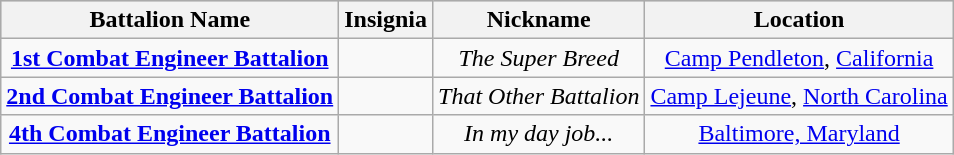<table class="wikitable sortable" style="text-align:center;">
<tr style="background:#ccc;">
<th><strong>Battalion Name</strong></th>
<th><strong>Insignia</strong></th>
<th><strong>Nickname</strong></th>
<th><strong>Location</strong></th>
</tr>
<tr>
<td><strong><a href='#'>1st Combat Engineer Battalion</a></strong></td>
<td></td>
<td><em>The Super Breed</em></td>
<td><a href='#'>Camp Pendleton</a>, <a href='#'>California</a></td>
</tr>
<tr>
<td><strong><a href='#'>2nd Combat Engineer Battalion</a></strong></td>
<td></td>
<td><em>That Other Battalion</em></td>
<td><a href='#'>Camp Lejeune</a>, <a href='#'>North Carolina</a></td>
</tr>
<tr>
<td><strong><a href='#'>4th Combat Engineer Battalion</a></strong></td>
<td></td>
<td><em>In my day job...</em></td>
<td><a href='#'>Baltimore, Maryland</a></td>
</tr>
</table>
